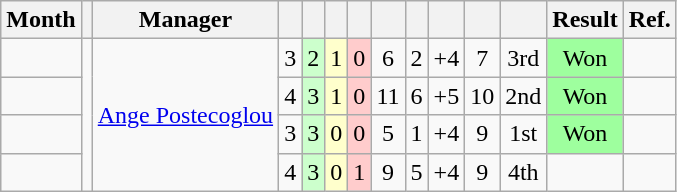<table class="wikitable sortable" style="text-align:center">
<tr>
<th>Month</th>
<th></th>
<th>Manager</th>
<th></th>
<th></th>
<th></th>
<th></th>
<th></th>
<th></th>
<th></th>
<th></th>
<th></th>
<th>Result</th>
<th class="unsortable">Ref.</th>
</tr>
<tr>
<td></td>
<td rowspan="4"></td>
<td rowspan="4" data-sort-value="Postecoglou, Ange"><a href='#'>Ange Postecoglou</a></td>
<td>3</td>
<td style="background:#ccffcc;">2</td>
<td style="background:#ffffcc;">1</td>
<td style="background:#ffcccc;">0</td>
<td>6</td>
<td>2</td>
<td>+4</td>
<td>7</td>
<td>3rd</td>
<td style="background:#9eff9e;">Won</td>
<td></td>
</tr>
<tr>
<td></td>
<td>4</td>
<td style="background:#ccffcc;">3</td>
<td style="background:#ffffcc;">1</td>
<td style="background:#ffcccc;">0</td>
<td>11</td>
<td>6</td>
<td>+5</td>
<td>10</td>
<td>2nd</td>
<td style="background:#9eff9e;">Won</td>
<td></td>
</tr>
<tr>
<td></td>
<td>3</td>
<td style="background:#ccffcc;">3</td>
<td style="background:#ffffcc;">0</td>
<td style="background:#ffcccc;">0</td>
<td>5</td>
<td>1</td>
<td>+4</td>
<td>9</td>
<td>1st</td>
<td style="background:#9eff9e;">Won</td>
<td></td>
</tr>
<tr>
<td></td>
<td>4</td>
<td style="background:#ccffcc;">3</td>
<td style="background:#ffffcc;">0</td>
<td style="background:#ffcccc;">1</td>
<td>9</td>
<td>5</td>
<td>+4</td>
<td>9</td>
<td>4th</td>
<td></td>
<td></td>
</tr>
</table>
